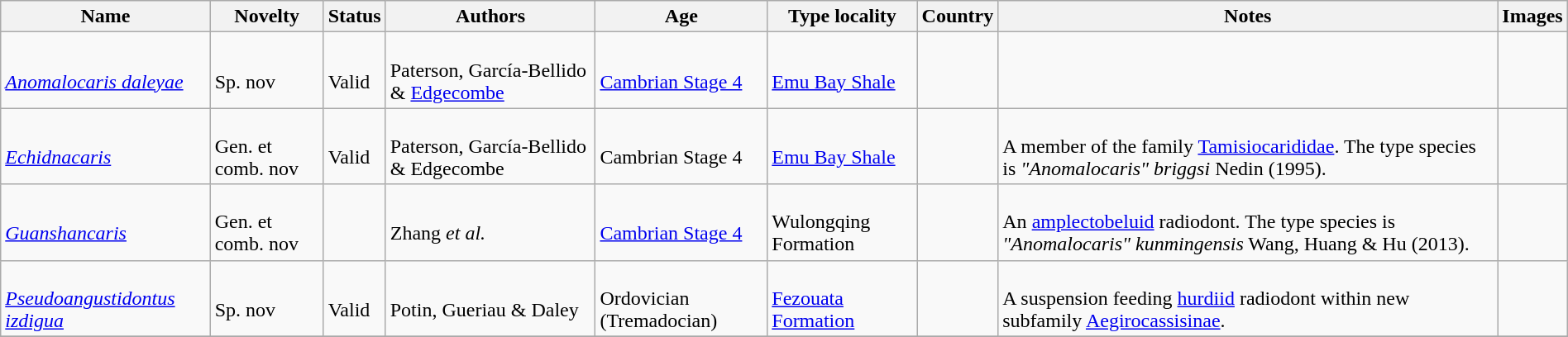<table class="wikitable sortable" align="center" width="100%">
<tr>
<th>Name</th>
<th>Novelty</th>
<th>Status</th>
<th>Authors</th>
<th>Age</th>
<th>Type locality</th>
<th>Country</th>
<th>Notes</th>
<th>Images</th>
</tr>
<tr>
<td><br><em><a href='#'>Anomalocaris daleyae</a></em></td>
<td><br>Sp. nov</td>
<td><br>Valid</td>
<td><br>Paterson, García-Bellido & <a href='#'>Edgecombe</a></td>
<td><br><a href='#'>Cambrian Stage 4</a></td>
<td><br><a href='#'>Emu Bay Shale</a></td>
<td><br></td>
<td></td>
<td></td>
</tr>
<tr>
<td><br><em><a href='#'>Echidnacaris</a></em></td>
<td><br>Gen. et comb. nov</td>
<td><br>Valid</td>
<td><br>Paterson, García-Bellido & Edgecombe</td>
<td><br>Cambrian Stage 4</td>
<td><br><a href='#'>Emu Bay Shale</a></td>
<td><br></td>
<td><br>A member of the family <a href='#'>Tamisiocarididae</a>. The type species is <em>"Anomalocaris" briggsi</em> Nedin (1995).</td>
<td></td>
</tr>
<tr>
<td><br><em><a href='#'>Guanshancaris</a></em></td>
<td><br>Gen. et comb. nov</td>
<td></td>
<td><br>Zhang <em>et al.</em></td>
<td><br><a href='#'>Cambrian Stage 4</a></td>
<td><br>Wulongqing Formation</td>
<td><br></td>
<td><br>An <a href='#'>amplectobeluid</a> radiodont. The type species is <em>"Anomalocaris" kunmingensis</em> Wang, Huang & Hu (2013).</td>
<td></td>
</tr>
<tr>
<td><br><em><a href='#'>Pseudoangustidontus izdigua</a></em></td>
<td><br>Sp. nov</td>
<td><br>Valid</td>
<td><br>Potin, Gueriau & Daley</td>
<td><br>Ordovician (Tremadocian)</td>
<td><br><a href='#'>Fezouata Formation</a></td>
<td><br></td>
<td><br>A suspension feeding <a href='#'>hurdiid</a> radiodont within new subfamily <a href='#'>Aegirocassisinae</a>.</td>
<td></td>
</tr>
<tr>
</tr>
</table>
